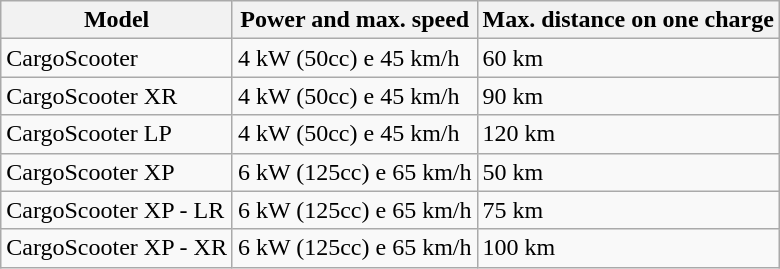<table class="wikitable">
<tr>
<th>Model</th>
<th>Power and max. speed</th>
<th>Max. distance on one charge</th>
</tr>
<tr>
<td>CargoScooter</td>
<td>4 kW (50cc) e 45 km/h</td>
<td>60 km</td>
</tr>
<tr>
<td>CargoScooter XR</td>
<td>4 kW (50cc) e 45 km/h</td>
<td>90 km</td>
</tr>
<tr>
<td>CargoScooter LP</td>
<td>4 kW (50cc) e 45 km/h</td>
<td>120 km</td>
</tr>
<tr>
<td>CargoScooter XP</td>
<td>6 kW (125cc) e 65 km/h</td>
<td>50 km</td>
</tr>
<tr>
<td>CargoScooter XP - LR</td>
<td>6 kW (125cc) e 65 km/h</td>
<td>75 km</td>
</tr>
<tr>
<td>CargoScooter XP - XR</td>
<td>6 kW (125cc) e 65 km/h</td>
<td>100 km</td>
</tr>
</table>
